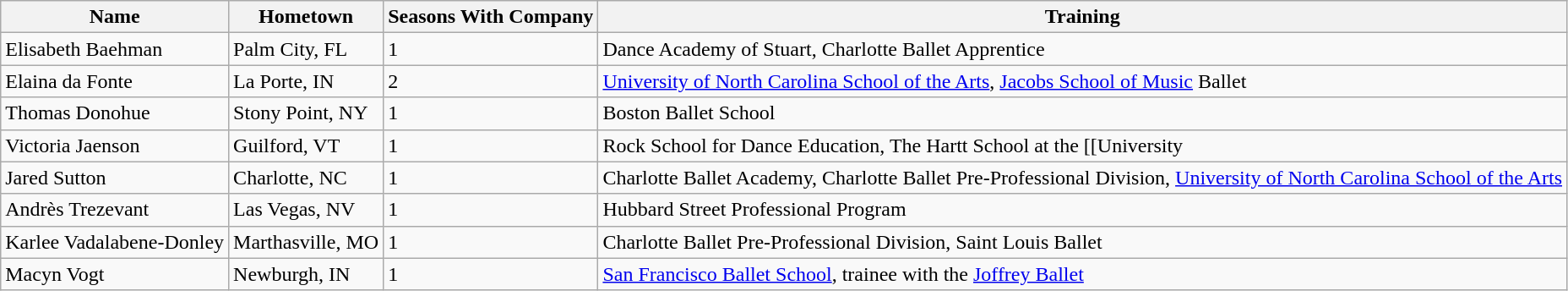<table class="wikitable">
<tr>
<th>Name</th>
<th>Hometown</th>
<th>Seasons With Company</th>
<th>Training</th>
</tr>
<tr>
<td>Elisabeth Baehman</td>
<td>Palm City, FL</td>
<td>1</td>
<td>Dance Academy of Stuart, Charlotte Ballet Apprentice</td>
</tr>
<tr>
<td>Elaina da Fonte</td>
<td>La Porte, IN</td>
<td>2</td>
<td><a href='#'>University of North Carolina School of the Arts</a>, <a href='#'>Jacobs School of Music</a> Ballet</td>
</tr>
<tr>
<td>Thomas Donohue</td>
<td>Stony Point, NY</td>
<td>1</td>
<td>Boston Ballet School</td>
</tr>
<tr>
<td>Victoria Jaenson</td>
<td>Guilford, VT</td>
<td>1</td>
<td>Rock School for Dance Education, The Hartt School at the [[University</td>
</tr>
<tr>
<td>Jared Sutton</td>
<td>Charlotte, NC</td>
<td>1</td>
<td>Charlotte Ballet Academy, Charlotte Ballet Pre-Professional Division, <a href='#'>University of North Carolina School of the Arts</a></td>
</tr>
<tr>
<td>Andrès Trezevant</td>
<td>Las Vegas, NV</td>
<td>1</td>
<td>Hubbard Street Professional Program</td>
</tr>
<tr>
<td>Karlee Vadalabene-Donley</td>
<td>Marthasville, MO</td>
<td>1</td>
<td>Charlotte Ballet Pre-Professional Division, Saint Louis Ballet</td>
</tr>
<tr>
<td>Macyn Vogt</td>
<td>Newburgh, IN</td>
<td>1</td>
<td><a href='#'>San Francisco Ballet School</a>, trainee with the <a href='#'>Joffrey Ballet</a></td>
</tr>
</table>
